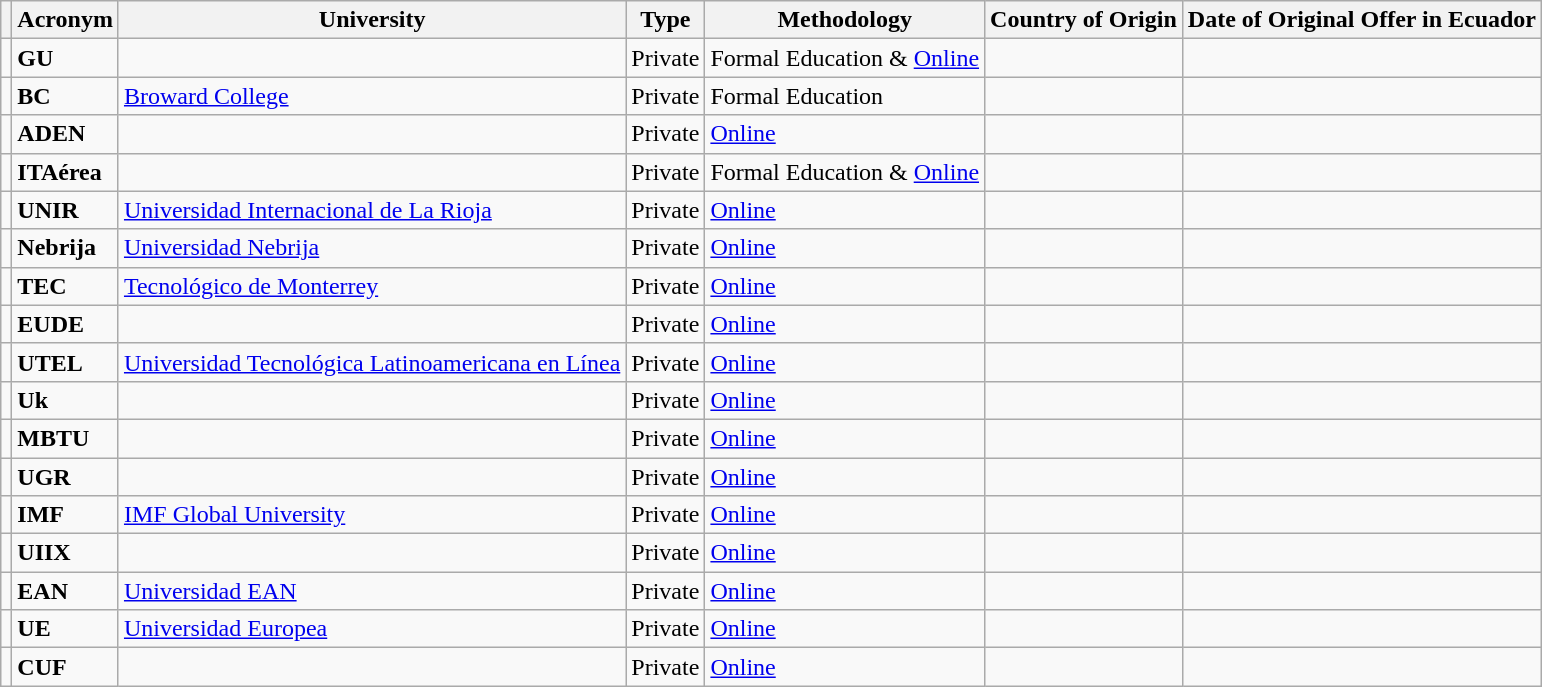<table class="wikitable sortable">
<tr>
<th></th>
<th>Acronym</th>
<th>University</th>
<th>Type</th>
<th>Methodology</th>
<th>Country of Origin</th>
<th>Date of Original Offer in Ecuador</th>
</tr>
<tr>
<td></td>
<td><strong>GU</strong></td>
<td></td>
<td>Private</td>
<td>Formal Education & <a href='#'>Online</a></td>
<td></td>
<td></td>
</tr>
<tr>
<td></td>
<td><strong>BC</strong></td>
<td><a href='#'>Broward College</a></td>
<td>Private</td>
<td>Formal Education</td>
<td></td>
<td></td>
</tr>
<tr>
<td></td>
<td><strong>ADEN</strong></td>
<td></td>
<td>Private</td>
<td><a href='#'>Online</a></td>
<td></td>
<td></td>
</tr>
<tr>
<td></td>
<td><strong>ITAérea</strong></td>
<td></td>
<td>Private</td>
<td>Formal Education & <a href='#'>Online</a></td>
<td></td>
<td></td>
</tr>
<tr>
<td></td>
<td><strong>UNIR</strong></td>
<td><a href='#'>Universidad Internacional de La Rioja</a></td>
<td>Private</td>
<td><a href='#'>Online</a></td>
<td></td>
<td></td>
</tr>
<tr>
<td></td>
<td><strong>Nebrija</strong></td>
<td><a href='#'>Universidad Nebrija</a></td>
<td>Private</td>
<td><a href='#'>Online</a></td>
<td></td>
<td></td>
</tr>
<tr>
<td></td>
<td><strong>TEC</strong></td>
<td><a href='#'>Tecnológico de Monterrey</a></td>
<td>Private</td>
<td><a href='#'>Online</a></td>
<td></td>
<td></td>
</tr>
<tr>
<td></td>
<td><strong>EUDE</strong></td>
<td></td>
<td>Private</td>
<td><a href='#'>Online</a></td>
<td></td>
<td></td>
</tr>
<tr>
<td></td>
<td><strong>UTEL</strong></td>
<td><a href='#'>Universidad Tecnológica Latinoamericana en Línea</a></td>
<td>Private</td>
<td><a href='#'>Online</a></td>
<td></td>
<td></td>
</tr>
<tr>
<td></td>
<td><strong>Uk</strong></td>
<td></td>
<td>Private</td>
<td><a href='#'>Online</a></td>
<td></td>
<td></td>
</tr>
<tr>
<td></td>
<td><strong>MBTU</strong></td>
<td></td>
<td>Private</td>
<td><a href='#'>Online</a></td>
<td></td>
<td></td>
</tr>
<tr>
<td></td>
<td><strong>UGR</strong></td>
<td></td>
<td>Private</td>
<td><a href='#'>Online</a></td>
<td></td>
<td></td>
</tr>
<tr>
<td></td>
<td><strong>IMF</strong></td>
<td><a href='#'>IMF Global University</a></td>
<td>Private</td>
<td><a href='#'>Online</a></td>
<td></td>
<td></td>
</tr>
<tr>
<td></td>
<td><strong>UIIX</strong></td>
<td></td>
<td>Private</td>
<td><a href='#'>Online</a></td>
<td></td>
<td></td>
</tr>
<tr>
<td></td>
<td><strong>EAN</strong></td>
<td><a href='#'>Universidad EAN</a></td>
<td>Private</td>
<td><a href='#'>Online</a></td>
<td></td>
<td></td>
</tr>
<tr>
<td></td>
<td><strong>UE</strong></td>
<td><a href='#'>Universidad Europea</a></td>
<td>Private</td>
<td><a href='#'>Online</a></td>
<td></td>
<td></td>
</tr>
<tr>
<td></td>
<td><strong>CUF</strong></td>
<td></td>
<td>Private</td>
<td><a href='#'>Online</a></td>
<td></td>
<td></td>
</tr>
</table>
